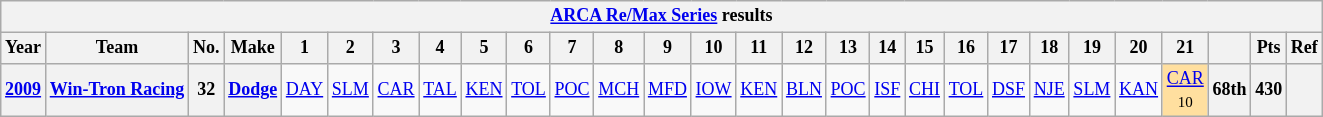<table class="wikitable" style="text-align:center; font-size:75%">
<tr>
<th colspan=45><a href='#'>ARCA Re/Max Series</a> results</th>
</tr>
<tr>
<th>Year</th>
<th>Team</th>
<th>No.</th>
<th>Make</th>
<th>1</th>
<th>2</th>
<th>3</th>
<th>4</th>
<th>5</th>
<th>6</th>
<th>7</th>
<th>8</th>
<th>9</th>
<th>10</th>
<th>11</th>
<th>12</th>
<th>13</th>
<th>14</th>
<th>15</th>
<th>16</th>
<th>17</th>
<th>18</th>
<th>19</th>
<th>20</th>
<th>21</th>
<th></th>
<th>Pts</th>
<th>Ref</th>
</tr>
<tr>
<th><a href='#'>2009</a></th>
<th><a href='#'>Win-Tron Racing</a></th>
<th>32</th>
<th><a href='#'>Dodge</a></th>
<td><a href='#'>DAY</a></td>
<td><a href='#'>SLM</a></td>
<td><a href='#'>CAR</a></td>
<td><a href='#'>TAL</a></td>
<td><a href='#'>KEN</a></td>
<td><a href='#'>TOL</a></td>
<td><a href='#'>POC</a></td>
<td><a href='#'>MCH</a></td>
<td><a href='#'>MFD</a></td>
<td><a href='#'>IOW</a></td>
<td><a href='#'>KEN</a></td>
<td><a href='#'>BLN</a></td>
<td><a href='#'>POC</a></td>
<td><a href='#'>ISF</a></td>
<td><a href='#'>CHI</a></td>
<td><a href='#'>TOL</a></td>
<td><a href='#'>DSF</a></td>
<td><a href='#'>NJE</a></td>
<td><a href='#'>SLM</a></td>
<td><a href='#'>KAN</a></td>
<td style="background:#FFDF9F;"><a href='#'>CAR</a><br><small>10</small></td>
<th>68th</th>
<th>430</th>
<th></th>
</tr>
</table>
